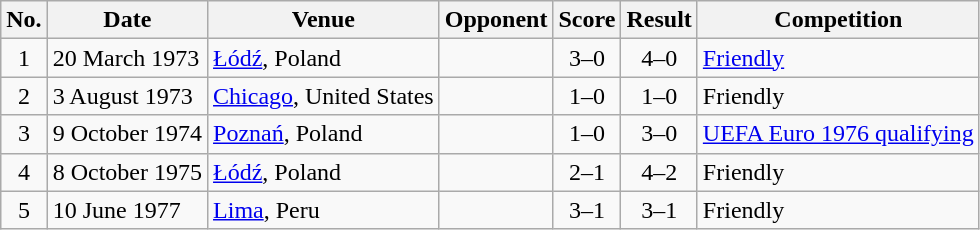<table class="wikitable sortable">
<tr>
<th scope="col">No.</th>
<th scope="col">Date</th>
<th scope="col">Venue</th>
<th scope="col">Opponent</th>
<th scope="col">Score</th>
<th scope="col">Result</th>
<th scope="col">Competition</th>
</tr>
<tr>
<td align="center">1</td>
<td>20 March 1973</td>
<td><a href='#'>Łódź</a>, Poland</td>
<td></td>
<td align="center">3–0</td>
<td align="center">4–0</td>
<td><a href='#'>Friendly</a></td>
</tr>
<tr>
<td align="center">2</td>
<td>3 August 1973</td>
<td><a href='#'>Chicago</a>, United States</td>
<td></td>
<td align="center">1–0</td>
<td align="center">1–0</td>
<td>Friendly</td>
</tr>
<tr>
<td align="center">3</td>
<td>9 October 1974</td>
<td><a href='#'>Poznań</a>, Poland</td>
<td></td>
<td align="center">1–0</td>
<td align="center">3–0</td>
<td><a href='#'>UEFA Euro 1976 qualifying</a></td>
</tr>
<tr>
<td align="center">4</td>
<td>8 October 1975</td>
<td><a href='#'>Łódź</a>, Poland</td>
<td></td>
<td align="center">2–1</td>
<td align="center">4–2</td>
<td>Friendly</td>
</tr>
<tr>
<td align="center">5</td>
<td>10 June 1977</td>
<td><a href='#'>Lima</a>, Peru</td>
<td></td>
<td align="center">3–1</td>
<td align="center">3–1</td>
<td>Friendly</td>
</tr>
</table>
